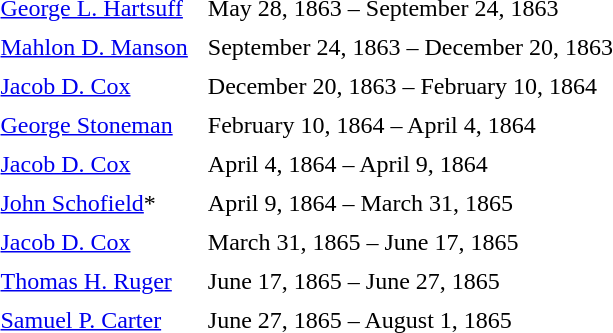<table cellpadding=3>
<tr>
<td><a href='#'>George L. Hartsuff</a></td>
<td>May 28, 1863 – September 24, 1863</td>
</tr>
<tr>
<td><a href='#'>Mahlon D. Manson</a></td>
<td>September 24, 1863 – December 20, 1863</td>
</tr>
<tr>
<td><a href='#'>Jacob D. Cox</a></td>
<td>December 20, 1863 – February 10, 1864</td>
</tr>
<tr>
<td><a href='#'>George Stoneman</a></td>
<td>February 10, 1864 – April 4, 1864</td>
</tr>
<tr>
<td><a href='#'>Jacob D. Cox</a></td>
<td>April 4, 1864 – April 9, 1864</td>
</tr>
<tr>
<td><a href='#'>John Schofield</a>*</td>
<td>April 9, 1864 – March 31, 1865</td>
</tr>
<tr>
<td><a href='#'>Jacob D. Cox</a></td>
<td>March 31, 1865 – June 17, 1865</td>
</tr>
<tr>
<td><a href='#'>Thomas H. Ruger</a>    </td>
<td>June 17, 1865 – June 27, 1865</td>
</tr>
<tr>
<td><a href='#'>Samuel P. Carter</a></td>
<td>June 27, 1865 – August 1, 1865</td>
</tr>
<tr>
</tr>
</table>
